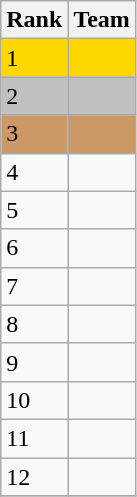<table class="wikitable">
<tr>
<th>Rank</th>
<th>Team</th>
</tr>
<tr style="background:gold;">
<td>1</td>
<td></td>
</tr>
<tr style="background:silver;">
<td>2</td>
<td></td>
</tr>
<tr style="background:#c96;">
<td>3</td>
<td></td>
</tr>
<tr>
<td>4</td>
<td></td>
</tr>
<tr>
<td>5</td>
<td></td>
</tr>
<tr>
<td>6</td>
<td></td>
</tr>
<tr>
<td>7</td>
<td></td>
</tr>
<tr>
<td>8</td>
<td></td>
</tr>
<tr>
<td>9</td>
<td></td>
</tr>
<tr>
<td>10</td>
<td></td>
</tr>
<tr>
<td>11</td>
<td></td>
</tr>
<tr>
<td>12</td>
<td></td>
</tr>
<tr>
</tr>
</table>
